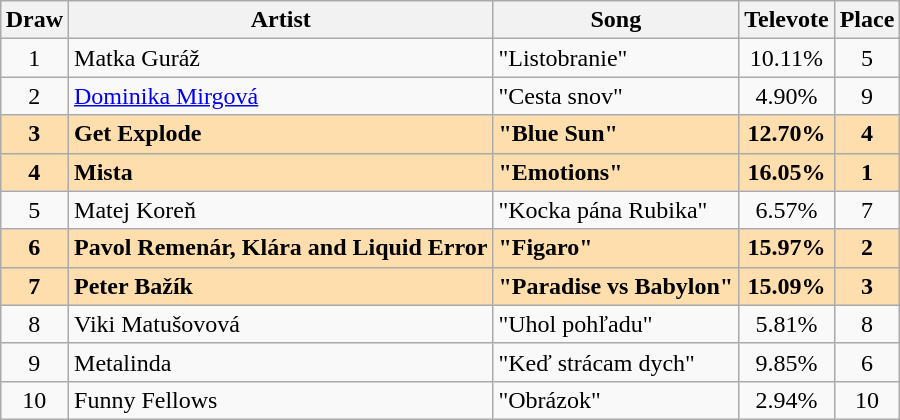<table class="sortable wikitable" style="margin: 1em auto 1em auto; text-align:center;">
<tr>
<th>Draw</th>
<th>Artist</th>
<th>Song</th>
<th>Televote</th>
<th>Place</th>
</tr>
<tr>
<td>1</td>
<td align="left">Matka Guráž</td>
<td align="left">"Listobranie"</td>
<td>10.11%</td>
<td>5</td>
</tr>
<tr>
<td>2</td>
<td align="left"><a href='#'>Dominika Mirgová</a></td>
<td align="left">"Cesta snov"</td>
<td>4.90%</td>
<td>9</td>
</tr>
<tr style="font-weight:bold; background:navajowhite">
<td>3</td>
<td align="left">Get Explode</td>
<td align="left">"Blue Sun"</td>
<td>12.70%</td>
<td>4</td>
</tr>
<tr style="font-weight:bold; background:navajowhite">
<td>4</td>
<td align="left">Mista</td>
<td align="left">"Emotions"</td>
<td>16.05%</td>
<td>1</td>
</tr>
<tr>
<td>5</td>
<td align="left">Matej Koreň</td>
<td align="left">"Kocka pána Rubika"</td>
<td>6.57%</td>
<td>7</td>
</tr>
<tr style="font-weight:bold; background:navajowhite">
<td>6</td>
<td align="left">Pavol Remenár, Klára and Liquid Error</td>
<td align="left">"Figaro"</td>
<td>15.97%</td>
<td>2</td>
</tr>
<tr style="font-weight:bold; background:navajowhite">
<td>7</td>
<td align="left">Peter Bažík</td>
<td align="left">"Paradise vs Babylon"</td>
<td>15.09%</td>
<td>3</td>
</tr>
<tr>
<td>8</td>
<td align="left">Viki Matušovová</td>
<td align="left">"Uhol pohľadu"</td>
<td>5.81%</td>
<td>8</td>
</tr>
<tr>
<td>9</td>
<td align="left">Metalinda</td>
<td align="left">"Keď strácam dych"</td>
<td>9.85%</td>
<td>6</td>
</tr>
<tr>
<td>10</td>
<td align="left">Funny Fellows</td>
<td align="left">"Obrázok"</td>
<td>2.94%</td>
<td>10</td>
</tr>
</table>
